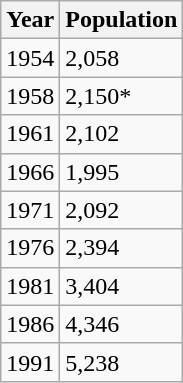<table class="wikitable">
<tr>
<th>Year</th>
<th>Population</th>
</tr>
<tr>
<td>1954</td>
<td>2,058</td>
</tr>
<tr>
<td>1958</td>
<td>2,150*</td>
</tr>
<tr>
<td>1961</td>
<td>2,102</td>
</tr>
<tr>
<td>1966</td>
<td>1,995</td>
</tr>
<tr>
<td>1971</td>
<td>2,092</td>
</tr>
<tr>
<td>1976</td>
<td>2,394</td>
</tr>
<tr>
<td>1981</td>
<td>3,404</td>
</tr>
<tr>
<td>1986</td>
<td>4,346</td>
</tr>
<tr>
<td>1991</td>
<td>5,238</td>
</tr>
</table>
